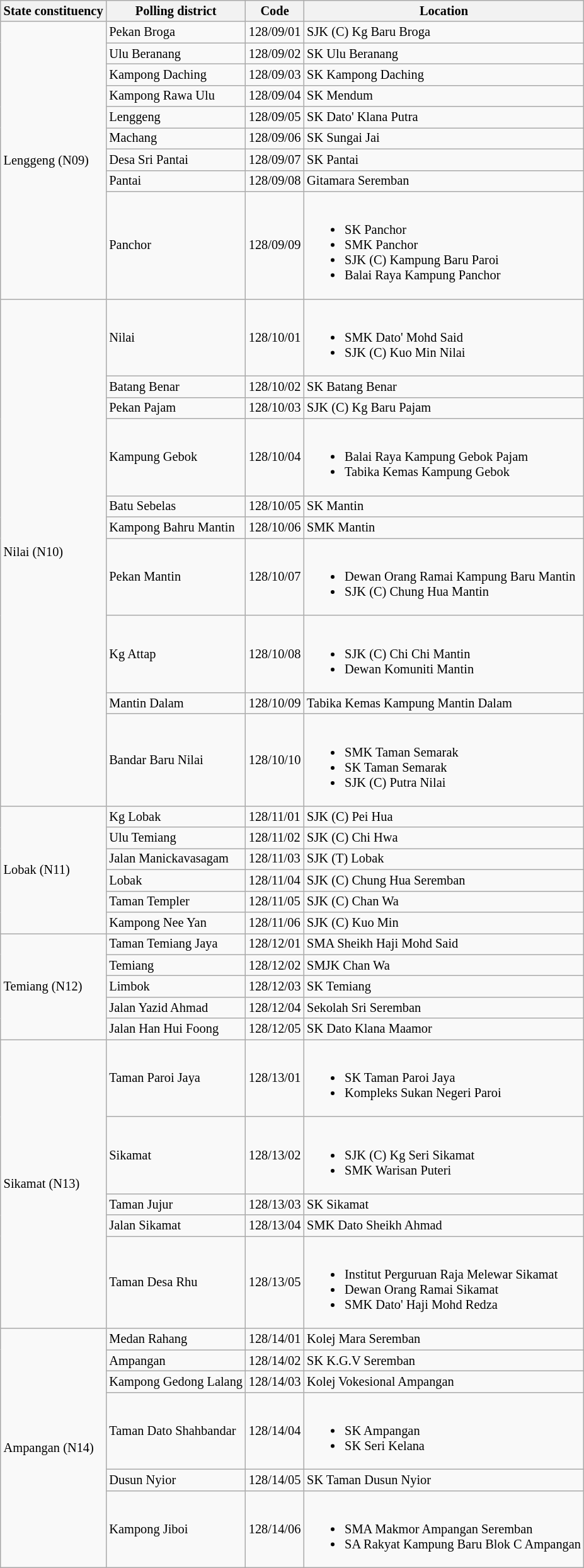<table class="wikitable sortable mw-collapsible" style="white-space:nowrap;font-size:85%">
<tr>
<th>State constituency</th>
<th>Polling district</th>
<th>Code</th>
<th>Location</th>
</tr>
<tr>
<td rowspan="9">Lenggeng (N09)</td>
<td>Pekan Broga</td>
<td>128/09/01</td>
<td>SJK (C) Kg Baru Broga</td>
</tr>
<tr>
<td>Ulu Beranang</td>
<td>128/09/02</td>
<td>SK Ulu Beranang</td>
</tr>
<tr>
<td>Kampong Daching</td>
<td>128/09/03</td>
<td>SK Kampong Daching</td>
</tr>
<tr>
<td>Kampong Rawa Ulu</td>
<td>128/09/04</td>
<td>SK Mendum</td>
</tr>
<tr>
<td>Lenggeng</td>
<td>128/09/05</td>
<td>SK Dato' Klana Putra</td>
</tr>
<tr>
<td>Machang</td>
<td>128/09/06</td>
<td>SK Sungai Jai</td>
</tr>
<tr>
<td>Desa Sri Pantai</td>
<td>128/09/07</td>
<td>SK Pantai</td>
</tr>
<tr>
<td>Pantai</td>
<td>128/09/08</td>
<td>Gitamara Seremban</td>
</tr>
<tr>
<td>Panchor</td>
<td>128/09/09</td>
<td><br><ul><li>SK Panchor</li><li>SMK Panchor</li><li>SJK (C) Kampung Baru Paroi</li><li>Balai Raya Kampung Panchor</li></ul></td>
</tr>
<tr>
<td rowspan="10">Nilai (N10)</td>
<td>Nilai</td>
<td>128/10/01</td>
<td><br><ul><li>SMK Dato' Mohd Said</li><li>SJK (C) Kuo Min Nilai</li></ul></td>
</tr>
<tr>
<td>Batang Benar</td>
<td>128/10/02</td>
<td>SK Batang Benar</td>
</tr>
<tr>
<td>Pekan Pajam</td>
<td>128/10/03</td>
<td>SJK (C) Kg Baru Pajam</td>
</tr>
<tr>
<td>Kampung Gebok</td>
<td>128/10/04</td>
<td><br><ul><li>Balai Raya Kampung Gebok Pajam</li><li>Tabika Kemas Kampung Gebok</li></ul></td>
</tr>
<tr>
<td>Batu Sebelas</td>
<td>128/10/05</td>
<td>SK Mantin</td>
</tr>
<tr>
<td>Kampong Bahru Mantin</td>
<td>128/10/06</td>
<td>SMK Mantin</td>
</tr>
<tr>
<td>Pekan Mantin</td>
<td>128/10/07</td>
<td><br><ul><li>Dewan Orang Ramai Kampung Baru Mantin</li><li>SJK (C) Chung Hua Mantin</li></ul></td>
</tr>
<tr>
<td>Kg Attap</td>
<td>128/10/08</td>
<td><br><ul><li>SJK (C) Chi Chi Mantin</li><li>Dewan Komuniti Mantin</li></ul></td>
</tr>
<tr>
<td>Mantin Dalam</td>
<td>128/10/09</td>
<td>Tabika Kemas Kampung Mantin Dalam</td>
</tr>
<tr>
<td>Bandar Baru Nilai</td>
<td>128/10/10</td>
<td><br><ul><li>SMK Taman Semarak</li><li>SK Taman Semarak</li><li>SJK (C) Putra Nilai</li></ul></td>
</tr>
<tr>
<td rowspan="6">Lobak (N11)</td>
<td>Kg Lobak</td>
<td>128/11/01</td>
<td>SJK (C) Pei Hua</td>
</tr>
<tr>
<td>Ulu Temiang</td>
<td>128/11/02</td>
<td>SJK (C) Chi Hwa</td>
</tr>
<tr>
<td>Jalan Manickavasagam</td>
<td>128/11/03</td>
<td>SJK (T) Lobak</td>
</tr>
<tr>
<td>Lobak</td>
<td>128/11/04</td>
<td>SJK (C) Chung Hua Seremban</td>
</tr>
<tr>
<td>Taman Templer</td>
<td>128/11/05</td>
<td>SJK (C) Chan Wa</td>
</tr>
<tr>
<td>Kampong Nee Yan</td>
<td>128/11/06</td>
<td>SJK (C) Kuo Min</td>
</tr>
<tr>
<td rowspan="5">Temiang (N12)</td>
<td>Taman Temiang Jaya</td>
<td>128/12/01</td>
<td>SMA Sheikh Haji Mohd Said</td>
</tr>
<tr>
<td>Temiang</td>
<td>128/12/02</td>
<td>SMJK Chan Wa</td>
</tr>
<tr>
<td>Limbok</td>
<td>128/12/03</td>
<td>SK Temiang</td>
</tr>
<tr>
<td>Jalan Yazid Ahmad</td>
<td>128/12/04</td>
<td>Sekolah Sri Seremban</td>
</tr>
<tr>
<td>Jalan Han Hui Foong</td>
<td>128/12/05</td>
<td>SK Dato Klana Maamor</td>
</tr>
<tr>
<td rowspan="5">Sikamat (N13)</td>
<td>Taman Paroi Jaya</td>
<td>128/13/01</td>
<td><br><ul><li>SK Taman Paroi Jaya</li><li>Kompleks Sukan Negeri Paroi</li></ul></td>
</tr>
<tr>
<td>Sikamat</td>
<td>128/13/02</td>
<td><br><ul><li>SJK (C) Kg Seri Sikamat</li><li>SMK Warisan Puteri</li></ul></td>
</tr>
<tr>
<td>Taman Jujur</td>
<td>128/13/03</td>
<td>SK Sikamat</td>
</tr>
<tr>
<td>Jalan Sikamat</td>
<td>128/13/04</td>
<td>SMK Dato Sheikh Ahmad</td>
</tr>
<tr>
<td>Taman Desa Rhu</td>
<td>128/13/05</td>
<td><br><ul><li>Institut Perguruan Raja Melewar Sikamat</li><li>Dewan Orang Ramai Sikamat</li><li>SMK Dato' Haji Mohd Redza</li></ul></td>
</tr>
<tr>
<td rowspan="6">Ampangan (N14)</td>
<td>Medan Rahang</td>
<td>128/14/01</td>
<td>Kolej Mara Seremban</td>
</tr>
<tr>
<td>Ampangan</td>
<td>128/14/02</td>
<td>SK K.G.V Seremban</td>
</tr>
<tr>
<td>Kampong Gedong Lalang</td>
<td>128/14/03</td>
<td>Kolej Vokesional Ampangan</td>
</tr>
<tr>
<td>Taman Dato Shahbandar</td>
<td>128/14/04</td>
<td><br><ul><li>SK Ampangan</li><li>SK Seri Kelana</li></ul></td>
</tr>
<tr>
<td>Dusun Nyior</td>
<td>128/14/05</td>
<td>SK Taman Dusun Nyior</td>
</tr>
<tr>
<td>Kampong Jiboi</td>
<td>128/14/06</td>
<td><br><ul><li>SMA Makmor Ampangan Seremban</li><li>SA Rakyat Kampung Baru Blok C Ampangan</li></ul></td>
</tr>
</table>
